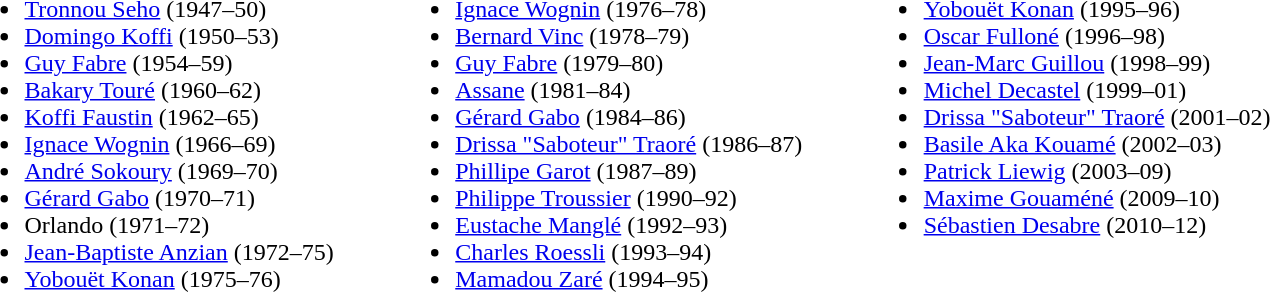<table>
<tr>
<td valign="top"><br><ul><li> <a href='#'>Tronnou Seho</a> (1947–50)</li><li> <a href='#'>Domingo Koffi</a> (1950–53)</li><li> <a href='#'>Guy Fabre</a> (1954–59)</li><li> <a href='#'>Bakary Touré</a> (1960–62)</li><li> <a href='#'>Koffi Faustin</a> (1962–65)</li><li> <a href='#'>Ignace Wognin</a> (1966–69)</li><li> <a href='#'>André Sokoury</a> (1969–70)</li><li> <a href='#'>Gérard Gabo</a> (1970–71)</li><li> Orlando (1971–72)</li><li> <a href='#'>Jean-Baptiste Anzian</a> (1972–75)</li><li> <a href='#'>Yobouët Konan</a> (1975–76)</li></ul></td>
<td width="33"> </td>
<td valign="top"><br><ul><li> <a href='#'>Ignace Wognin</a> (1976–78)</li><li> <a href='#'>Bernard Vinc</a> (1978–79)</li><li> <a href='#'>Guy Fabre</a> (1979–80)</li><li> <a href='#'>Assane</a> (1981–84)</li><li> <a href='#'>Gérard Gabo</a> (1984–86)</li><li> <a href='#'>Drissa "Saboteur" Traoré</a> (1986–87)</li><li> <a href='#'>Phillipe Garot</a> (1987–89)</li><li> <a href='#'>Philippe Troussier</a> (1990–92)</li><li> <a href='#'>Eustache Manglé</a> (1992–93)</li><li> <a href='#'>Charles Roessli</a> (1993–94)</li><li> <a href='#'>Mamadou Zaré</a> (1994–95)</li></ul></td>
<td width="33"> </td>
<td valign="top"><br><ul><li> <a href='#'>Yobouët Konan</a> (1995–96)</li><li> <a href='#'>Oscar Fulloné</a> (1996–98)</li><li> <a href='#'>Jean-Marc Guillou</a> (1998–99)</li><li> <a href='#'>Michel Decastel</a> (1999–01)</li><li> <a href='#'>Drissa "Saboteur" Traoré</a> (2001–02)</li><li> <a href='#'>Basile Aka Kouamé</a> (2002–03)</li><li> <a href='#'>Patrick Liewig</a> (2003–09)</li><li> <a href='#'>Maxime Gouaméné</a> (2009–10)</li><li> <a href='#'>Sébastien Desabre</a> (2010–12)</li></ul></td>
</tr>
</table>
